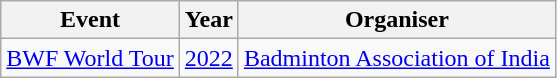<table class="wikitable sortable">
<tr>
<th>Event</th>
<th>Year</th>
<th>Organiser</th>
</tr>
<tr>
<td><a href='#'>BWF World Tour</a></td>
<td><a href='#'>2022</a></td>
<td><a href='#'>Badminton Association of India</a></td>
</tr>
</table>
